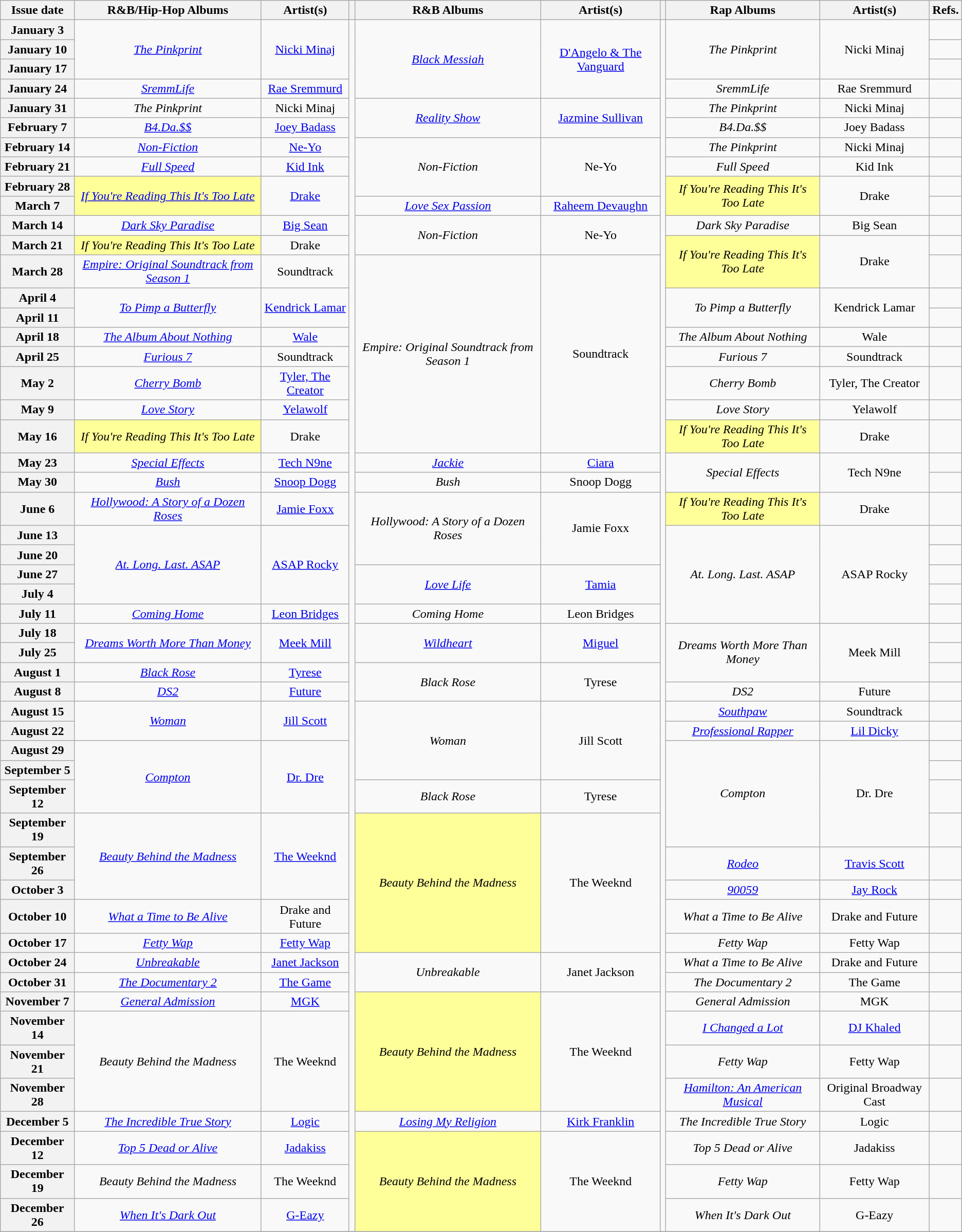<table class="wikitable plainrowheaders" style="text-align:center;">
<tr>
<th>Issue date</th>
<th>R&B/Hip-Hop Albums</th>
<th>Artist(s)</th>
<th></th>
<th>R&B Albums</th>
<th>Artist(s)</th>
<th></th>
<th>Rap Albums</th>
<th>Artist(s)</th>
<th>Refs.</th>
</tr>
<tr>
<th scope="row">January 3</th>
<td rowspan="3"><em><a href='#'>The Pinkprint</a></em></td>
<td rowspan="3"><a href='#'>Nicki Minaj</a></td>
<td rowspan="52"></td>
<td rowspan="4"><em><a href='#'>Black Messiah</a></em></td>
<td rowspan="4"><a href='#'>D'Angelo & The Vanguard</a></td>
<td rowspan="52"></td>
<td rowspan="3"><em>The Pinkprint</em></td>
<td rowspan="3">Nicki Minaj</td>
<td></td>
</tr>
<tr>
<th scope="row">January 10</th>
<td></td>
</tr>
<tr>
<th scope="row">January 17</th>
<td></td>
</tr>
<tr>
<th scope="row">January 24</th>
<td><em><a href='#'>SremmLife</a></em></td>
<td><a href='#'>Rae Sremmurd</a></td>
<td><em>SremmLife</em></td>
<td>Rae Sremmurd</td>
<td></td>
</tr>
<tr>
<th scope="row">January 31</th>
<td><em>The Pinkprint</em></td>
<td>Nicki Minaj</td>
<td rowspan="2"><em><a href='#'>Reality Show</a></em></td>
<td rowspan="2"><a href='#'>Jazmine Sullivan</a></td>
<td><em>The Pinkprint</em></td>
<td>Nicki Minaj</td>
<td></td>
</tr>
<tr>
<th scope="row">February 7</th>
<td><em><a href='#'>B4.Da.$$</a></em></td>
<td><a href='#'>Joey Badass</a></td>
<td><em>B4.Da.$$</em></td>
<td>Joey Badass</td>
<td></td>
</tr>
<tr>
<th scope="row">February 14</th>
<td><em><a href='#'>Non-Fiction</a></em></td>
<td><a href='#'>Ne-Yo</a></td>
<td rowspan="3"><em>Non-Fiction</em></td>
<td rowspan="3">Ne-Yo</td>
<td><em>The Pinkprint</em></td>
<td>Nicki Minaj</td>
<td></td>
</tr>
<tr>
<th scope="row">February 21</th>
<td><em><a href='#'>Full Speed</a></em></td>
<td><a href='#'>Kid Ink</a></td>
<td><em>Full Speed</em></td>
<td>Kid Ink</td>
<td></td>
</tr>
<tr>
<th scope="row">February 28</th>
<td bgcolor=#FFFF99 rowspan="2"><em><a href='#'>If You're Reading This It's Too Late</a></em> </td>
<td rowspan="2"><a href='#'>Drake</a></td>
<td bgcolor=#FFFF99 rowspan="2"><em>If You're Reading This It's Too Late</em> </td>
<td rowspan="2">Drake</td>
<td></td>
</tr>
<tr>
<th scope="row">March 7</th>
<td><em><a href='#'>Love Sex Passion</a></em></td>
<td><a href='#'>Raheem Devaughn</a></td>
<td></td>
</tr>
<tr>
<th scope="row">March 14</th>
<td><em><a href='#'>Dark Sky Paradise</a></em></td>
<td><a href='#'>Big Sean</a></td>
<td rowspan="2"><em>Non-Fiction</em></td>
<td rowspan="2">Ne-Yo</td>
<td><em>Dark Sky Paradise</em></td>
<td>Big Sean</td>
<td></td>
</tr>
<tr>
<th scope="row">March 21</th>
<td bgcolor=#FFFF99><em>If You're Reading This It's Too Late</em> </td>
<td>Drake</td>
<td bgcolor=#FFFF99 rowspan="2"><em>If You're Reading This It's Too Late</em> </td>
<td rowspan="2">Drake</td>
<td></td>
</tr>
<tr>
<th scope="row">March 28</th>
<td><em><a href='#'>Empire: Original Soundtrack from Season 1</a></em></td>
<td>Soundtrack</td>
<td rowspan="8"><em>Empire: Original Soundtrack from Season 1</em></td>
<td rowspan="8">Soundtrack</td>
<td></td>
</tr>
<tr>
<th scope="row">April 4</th>
<td rowspan="2"><em><a href='#'>To Pimp a Butterfly</a></em></td>
<td rowspan="2"><a href='#'>Kendrick Lamar</a></td>
<td rowspan="2"><em>To Pimp a Butterfly</em></td>
<td rowspan="2">Kendrick Lamar</td>
<td></td>
</tr>
<tr>
<th scope="row">April 11</th>
<td></td>
</tr>
<tr>
<th scope="row">April 18</th>
<td><em><a href='#'>The Album About Nothing</a></em></td>
<td><a href='#'>Wale</a></td>
<td><em>The Album About Nothing</em></td>
<td>Wale</td>
<td></td>
</tr>
<tr>
<th scope="row">April 25</th>
<td><em><a href='#'>Furious 7</a></em></td>
<td>Soundtrack</td>
<td><em>Furious 7</em></td>
<td>Soundtrack</td>
<td></td>
</tr>
<tr>
<th scope="row">May 2</th>
<td><em><a href='#'>Cherry Bomb</a></em></td>
<td><a href='#'>Tyler, The Creator</a></td>
<td><em>Cherry Bomb</em></td>
<td>Tyler, The Creator</td>
<td></td>
</tr>
<tr>
<th scope="row">May 9</th>
<td><em><a href='#'>Love Story</a></em></td>
<td><a href='#'>Yelawolf</a></td>
<td><em>Love Story</em></td>
<td>Yelawolf</td>
<td></td>
</tr>
<tr>
<th scope="row">May 16</th>
<td bgcolor=#FFFF99><em>If You're Reading This It's Too Late</em> </td>
<td>Drake</td>
<td bgcolor=#FFFF99><em>If You're Reading This It's Too Late</em> </td>
<td>Drake</td>
<td></td>
</tr>
<tr>
<th scope="row">May 23</th>
<td><em><a href='#'>Special Effects</a></em></td>
<td><a href='#'>Tech N9ne</a></td>
<td><a href='#'><em>Jackie</em></a></td>
<td><a href='#'>Ciara</a></td>
<td rowspan="2"><em>Special Effects</em></td>
<td rowspan="2">Tech N9ne</td>
<td></td>
</tr>
<tr>
<th scope="row">May 30</th>
<td><em><a href='#'>Bush</a></em></td>
<td><a href='#'>Snoop Dogg</a></td>
<td><em>Bush</em></td>
<td>Snoop Dogg</td>
<td></td>
</tr>
<tr>
<th scope="row">June 6</th>
<td><em><a href='#'>Hollywood: A Story of a Dozen Roses</a></em></td>
<td><a href='#'>Jamie Foxx</a></td>
<td rowspan="3"><em>Hollywood: A Story of a Dozen Roses</em></td>
<td rowspan="3">Jamie Foxx</td>
<td bgcolor=#FFFF99><em>If You're Reading This It's Too Late</em> </td>
<td>Drake</td>
<td></td>
</tr>
<tr>
<th scope="row">June 13</th>
<td rowspan="4"><em><a href='#'>At. Long. Last. ASAP</a></em></td>
<td rowspan="4"><a href='#'>ASAP Rocky</a></td>
<td rowspan="5"><em>At. Long. Last. ASAP</em></td>
<td rowspan="5">ASAP Rocky</td>
<td></td>
</tr>
<tr>
<th scope="row">June 20</th>
<td></td>
</tr>
<tr>
<th scope="row">June 27</th>
<td rowspan="2"><em><a href='#'>Love Life</a></em></td>
<td rowspan="2"><a href='#'>Tamia</a></td>
<td></td>
</tr>
<tr>
<th scope="row">July 4</th>
<td></td>
</tr>
<tr>
<th scope="row">July 11</th>
<td><em><a href='#'>Coming Home</a></em></td>
<td><a href='#'>Leon Bridges</a></td>
<td><em>Coming Home</em></td>
<td>Leon Bridges</td>
<td></td>
</tr>
<tr>
<th scope="row">July 18</th>
<td rowspan="2"><em><a href='#'>Dreams Worth More Than Money</a></em></td>
<td rowspan="2"><a href='#'>Meek Mill</a></td>
<td rowspan="2"><em><a href='#'>Wildheart</a></em></td>
<td rowspan="2"><a href='#'>Miguel</a></td>
<td rowspan="3"><em>Dreams Worth More Than Money</em></td>
<td rowspan="3">Meek Mill</td>
<td></td>
</tr>
<tr>
<th scope="row">July 25</th>
<td></td>
</tr>
<tr>
<th scope="row">August 1</th>
<td><em><a href='#'>Black Rose</a></em></td>
<td><a href='#'>Tyrese</a></td>
<td rowspan="2"><em>Black Rose</em></td>
<td rowspan="2">Tyrese</td>
<td></td>
</tr>
<tr>
<th scope="row">August 8</th>
<td><em><a href='#'>DS2</a></em></td>
<td><a href='#'>Future</a></td>
<td><em>DS2</em></td>
<td>Future</td>
<td></td>
</tr>
<tr>
<th scope="row">August 15</th>
<td rowspan="2"><em><a href='#'>Woman</a></em></td>
<td rowspan="2"><a href='#'>Jill Scott</a></td>
<td rowspan="4"><em>Woman</em></td>
<td rowspan="4">Jill Scott</td>
<td><em><a href='#'>Southpaw</a></em></td>
<td>Soundtrack</td>
<td></td>
</tr>
<tr>
<th scope="row">August 22</th>
<td><em><a href='#'>Professional Rapper</a></em></td>
<td><a href='#'>Lil Dicky</a></td>
<td></td>
</tr>
<tr>
<th scope="row">August 29</th>
<td rowspan="3"><em><a href='#'>Compton</a></em></td>
<td rowspan="3"><a href='#'>Dr. Dre</a></td>
<td rowspan="4"><em>Compton</em></td>
<td rowspan="4">Dr. Dre</td>
<td></td>
</tr>
<tr>
<th scope="row">September 5</th>
<td></td>
</tr>
<tr>
<th scope="row">September 12</th>
<td><em>Black Rose</em></td>
<td>Tyrese</td>
<td></td>
</tr>
<tr>
<th scope="row">September 19</th>
<td rowspan="3"><em><a href='#'>Beauty Behind the Madness</a></em></td>
<td rowspan="3"><a href='#'>The Weeknd</a></td>
<td bgcolor=#FFFF99 rowspan="5"><em>Beauty Behind the Madness</em>  </td>
<td rowspan="5">The Weeknd</td>
<td></td>
</tr>
<tr>
<th scope="row">September 26</th>
<td><em><a href='#'>Rodeo</a></em></td>
<td><a href='#'>Travis Scott</a></td>
<td></td>
</tr>
<tr>
<th scope="row">October 3</th>
<td><em><a href='#'>90059</a></em></td>
<td><a href='#'>Jay Rock</a></td>
<td></td>
</tr>
<tr>
<th scope="row">October 10</th>
<td><em><a href='#'>What a Time to Be Alive</a></em></td>
<td>Drake and Future</td>
<td><em>What a Time to Be Alive</em></td>
<td>Drake and Future</td>
<td></td>
</tr>
<tr>
<th scope="row">October 17</th>
<td><em><a href='#'>Fetty Wap</a></em></td>
<td><a href='#'>Fetty Wap</a></td>
<td><em>Fetty Wap</em></td>
<td>Fetty Wap</td>
<td></td>
</tr>
<tr>
<th scope="row">October 24</th>
<td><em><a href='#'>Unbreakable</a></em></td>
<td><a href='#'>Janet Jackson</a></td>
<td rowspan="2"><em>Unbreakable</em></td>
<td rowspan="2">Janet Jackson</td>
<td><em>What a Time to Be Alive</em></td>
<td>Drake and Future</td>
<td></td>
</tr>
<tr>
<th scope="row">October 31</th>
<td><em><a href='#'>The Documentary 2</a></em></td>
<td><a href='#'>The Game</a></td>
<td><em>The Documentary 2</em></td>
<td>The Game</td>
<td></td>
</tr>
<tr>
<th scope="row">November 7</th>
<td><em><a href='#'>General Admission</a></em></td>
<td><a href='#'>MGK</a></td>
<td bgcolor=#FFFF99 rowspan="4"><em>Beauty Behind the Madness</em> </td>
<td rowspan="4">The Weeknd</td>
<td><em>General Admission</em></td>
<td>MGK</td>
<td></td>
</tr>
<tr>
<th scope="row">November 14</th>
<td rowspan="3"><em>Beauty Behind the Madness</em></td>
<td rowspan="3">The Weeknd</td>
<td><em><a href='#'>I Changed a Lot</a></em></td>
<td><a href='#'>DJ Khaled</a></td>
<td></td>
</tr>
<tr>
<th scope="row">November 21</th>
<td><em>Fetty Wap</em></td>
<td>Fetty Wap</td>
<td></td>
</tr>
<tr>
<th scope="row">November 28</th>
<td><em><a href='#'>Hamilton: An American Musical</a></em></td>
<td>Original Broadway Cast</td>
<td></td>
</tr>
<tr>
<th scope="row">December 5</th>
<td><em><a href='#'>The Incredible True Story</a></em></td>
<td><a href='#'>Logic</a></td>
<td><em><a href='#'>Losing My Religion</a></em></td>
<td><a href='#'>Kirk Franklin</a></td>
<td><em>The Incredible True Story</em></td>
<td>Logic</td>
<td></td>
</tr>
<tr>
<th scope="row">December 12</th>
<td><em><a href='#'>Top 5 Dead or Alive</a></em></td>
<td><a href='#'>Jadakiss</a></td>
<td bgcolor=#FFFF99 rowspan="3"><em>Beauty Behind the Madness</em> </td>
<td rowspan="3">The Weeknd</td>
<td><em>Top 5 Dead or Alive</em></td>
<td>Jadakiss</td>
<td></td>
</tr>
<tr>
<th scope="row">December 19</th>
<td><em>Beauty Behind the Madness</em></td>
<td>The Weeknd</td>
<td><em>Fetty Wap</em></td>
<td>Fetty Wap</td>
<td></td>
</tr>
<tr>
<th scope="row">December 26</th>
<td><em><a href='#'>When It's Dark Out</a></em></td>
<td><a href='#'>G-Eazy</a></td>
<td><em>When It's Dark Out</em></td>
<td>G-Eazy</td>
<td></td>
</tr>
<tr>
</tr>
</table>
